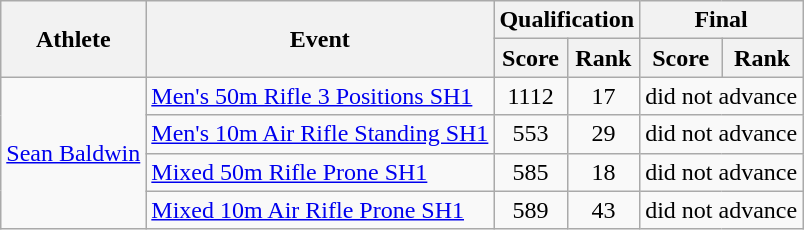<table class=wikitable>
<tr>
<th rowspan="2">Athlete</th>
<th rowspan="2">Event</th>
<th colspan="2">Qualification</th>
<th colspan="2">Final</th>
</tr>
<tr>
<th>Score</th>
<th>Rank</th>
<th>Score</th>
<th>Rank</th>
</tr>
<tr align=center>
<td align=left rowspan=4><a href='#'>Sean Baldwin</a></td>
<td align=left><a href='#'>Men's 50m Rifle 3 Positions SH1</a></td>
<td>1112</td>
<td>17</td>
<td colspan=2>did not advance</td>
</tr>
<tr align=center>
<td align=left><a href='#'>Men's 10m Air Rifle Standing SH1</a></td>
<td>553</td>
<td>29</td>
<td colspan=2>did not advance</td>
</tr>
<tr align=center>
<td align=left><a href='#'>Mixed 50m Rifle Prone SH1</a></td>
<td>585</td>
<td>18</td>
<td colspan=2>did not advance</td>
</tr>
<tr align=center>
<td align=left><a href='#'>Mixed 10m Air Rifle Prone SH1</a></td>
<td>589</td>
<td>43</td>
<td colspan=2>did not advance</td>
</tr>
</table>
